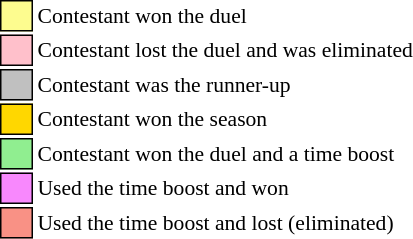<table class="toccolors" style="font-size: 90%; white-space: nowrap">
<tr>
<td style="background:#fdfc8f; border:1px solid black">     </td>
<td>Contestant won the duel</td>
</tr>
<tr>
<td style="background:pink; border:1px solid black">     </td>
<td>Contestant lost the duel and was eliminated</td>
</tr>
<tr>
<td style="background:silver; border:1px solid black">     </td>
<td>Contestant was the runner-up</td>
</tr>
<tr>
<td style="background:gold; border:1px solid black">     </td>
<td>Contestant won the season</td>
</tr>
<tr>
<td style="background:lightgreen; border:1px solid black">     </td>
<td>Contestant won the duel and a time boost</td>
</tr>
<tr>
<td style="background:#F888FD; border:1px solid black">     </td>
<td>Used the time boost and won</td>
</tr>
<tr>
<td style="background:#F99185; border:1px solid black">     </td>
<td>Used the time boost and lost (eliminated)</td>
</tr>
</table>
